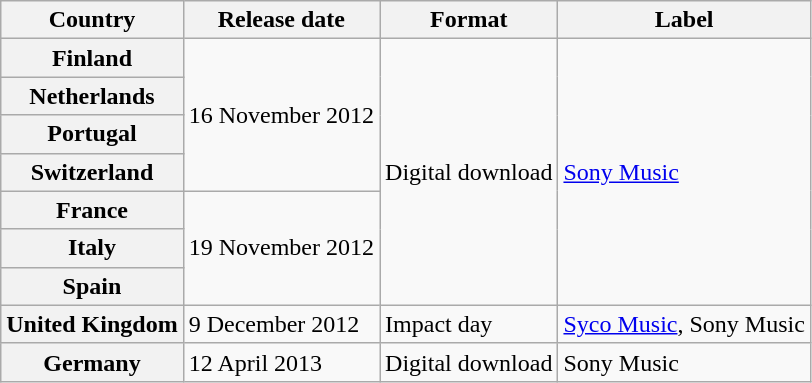<table class="wikitable plainrowheaders sortable">
<tr>
<th scope="col">Country</th>
<th scope="col">Release date</th>
<th scope="col">Format</th>
<th scope="col">Label</th>
</tr>
<tr>
<th scope="row">Finland</th>
<td rowspan="4">16 November 2012</td>
<td rowspan="7">Digital download</td>
<td rowspan="7"><a href='#'>Sony Music</a></td>
</tr>
<tr>
<th scope="row">Netherlands</th>
</tr>
<tr>
<th scope="row">Portugal</th>
</tr>
<tr>
<th scope="row">Switzerland</th>
</tr>
<tr>
<th scope="row">France</th>
<td rowspan="3">19 November 2012</td>
</tr>
<tr>
<th scope="row">Italy</th>
</tr>
<tr>
<th scope="row">Spain</th>
</tr>
<tr>
<th scope="row">United Kingdom</th>
<td>9 December 2012</td>
<td>Impact day</td>
<td><a href='#'>Syco Music</a>, Sony Music</td>
</tr>
<tr>
<th scope="row">Germany</th>
<td>12 April 2013</td>
<td>Digital download</td>
<td>Sony Music</td>
</tr>
</table>
